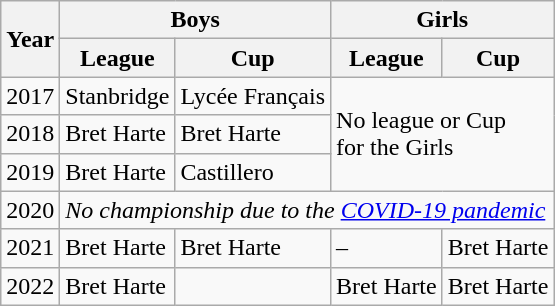<table class="wikitable">
<tr>
<th rowspan="2">Year</th>
<th colspan="2">Boys</th>
<th colspan="2">Girls</th>
</tr>
<tr>
<th>League</th>
<th>Cup</th>
<th>League</th>
<th>Cup</th>
</tr>
<tr>
<td>2017</td>
<td>Stanbridge</td>
<td>Lycée Français</td>
<td colspan="2" rowspan="3">No league or Cup<br>for the Girls</td>
</tr>
<tr>
<td>2018</td>
<td>Bret Harte</td>
<td>Bret Harte</td>
</tr>
<tr>
<td>2019</td>
<td>Bret Harte</td>
<td>Castillero</td>
</tr>
<tr>
<td>2020</td>
<td colspan="4"><em>No championship due to the <a href='#'>COVID-19 pandemic</a></em></td>
</tr>
<tr>
<td>2021</td>
<td>Bret Harte</td>
<td>Bret Harte</td>
<td>–</td>
<td>Bret Harte</td>
</tr>
<tr>
<td>2022</td>
<td>Bret Harte</td>
<td></td>
<td>Bret Harte</td>
<td>Bret Harte</td>
</tr>
</table>
